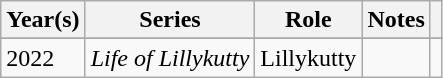<table class="wikitable sortable">
<tr>
<th>Year(s)</th>
<th>Series</th>
<th>Role</th>
<th class="unsortable">Notes</th>
<th class="unsortable"></th>
</tr>
<tr>
</tr>
<tr>
<td>2022</td>
<td><em>Life of Lillykutty</em></td>
<td>Lillykutty</td>
<td></td>
<td></td>
</tr>
</table>
